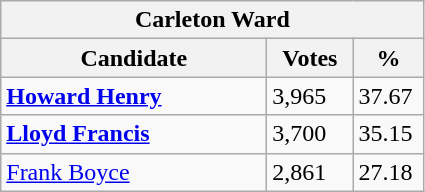<table class="wikitable">
<tr>
<th colspan="3">Carleton Ward</th>
</tr>
<tr>
<th style="width: 170px">Candidate</th>
<th style="width: 50px">Votes</th>
<th style="width: 40px">%</th>
</tr>
<tr>
<td><strong><a href='#'>Howard Henry</a></strong></td>
<td>3,965</td>
<td>37.67</td>
</tr>
<tr>
<td><strong><a href='#'>Lloyd Francis</a></strong></td>
<td>3,700</td>
<td>35.15</td>
</tr>
<tr>
<td><a href='#'>Frank Boyce</a></td>
<td>2,861</td>
<td>27.18</td>
</tr>
</table>
